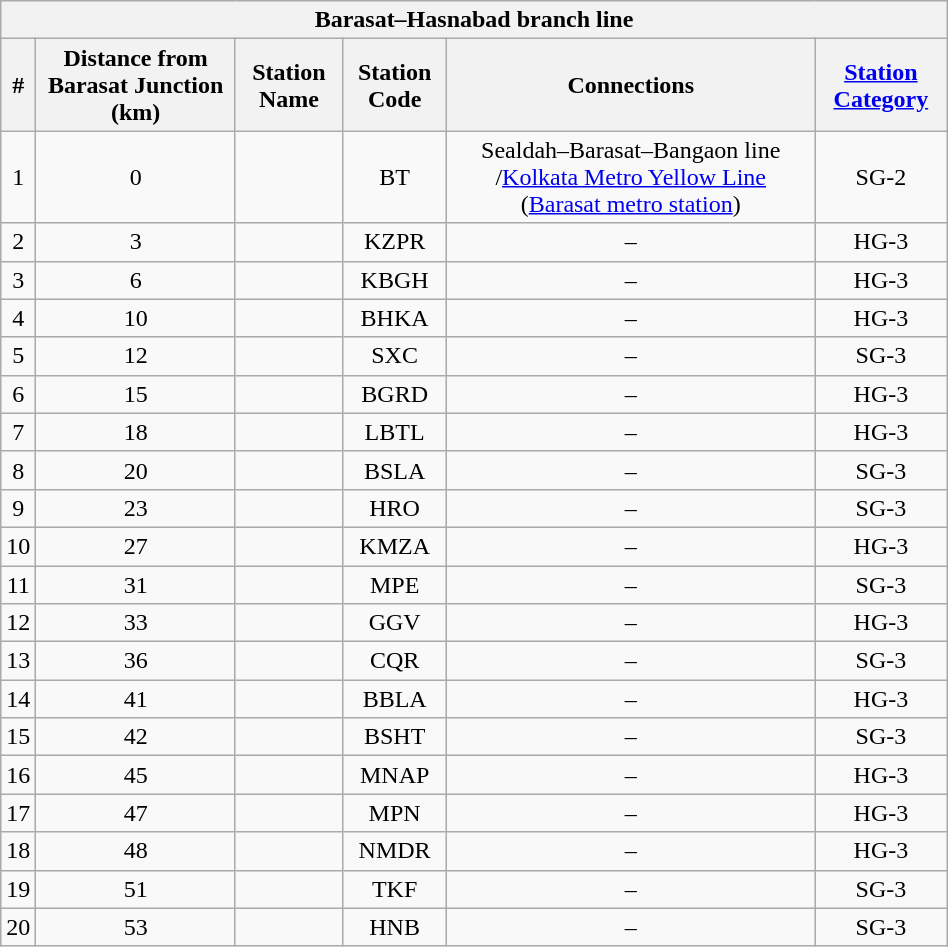<table class="wikitable" style="text-align:center; width:50%;">
<tr>
<th colspan="6"><strong>Barasat–Hasnabad branch line</strong></th>
</tr>
<tr>
<th style="max-width:1%;">#</th>
<th style="max-width:1%;">Distance from Barasat Junction (km)</th>
<th style="max-width:5%;">Station Name</th>
<th style="max-width:1%;">Station Code</th>
<th style="max-width:1%;">Connections</th>
<th><a href='#'>Station Category</a></th>
</tr>
<tr>
<td>1</td>
<td>0</td>
<td><strong></strong></td>
<td>BT</td>
<td>Sealdah–Barasat–Bangaon line /<a href='#'>Kolkata Metro Yellow Line</a> (<a href='#'>Barasat metro station</a>)</td>
<td>SG-2</td>
</tr>
<tr>
<td>2</td>
<td>3</td>
<td></td>
<td>KZPR</td>
<td>–</td>
<td>HG-3</td>
</tr>
<tr>
<td>3</td>
<td>6</td>
<td></td>
<td>KBGH</td>
<td>–</td>
<td>HG-3</td>
</tr>
<tr>
<td>4</td>
<td>10</td>
<td></td>
<td>BHKA</td>
<td>–</td>
<td>HG-3</td>
</tr>
<tr>
<td>5</td>
<td>12</td>
<td></td>
<td>SXC</td>
<td>–</td>
<td>SG-3</td>
</tr>
<tr>
<td>6</td>
<td>15</td>
<td></td>
<td>BGRD</td>
<td>–</td>
<td>HG-3</td>
</tr>
<tr>
<td>7</td>
<td>18</td>
<td></td>
<td>LBTL</td>
<td>–</td>
<td>HG-3</td>
</tr>
<tr>
<td>8</td>
<td>20</td>
<td></td>
<td>BSLA</td>
<td>–</td>
<td>SG-3</td>
</tr>
<tr>
<td>9</td>
<td>23</td>
<td></td>
<td>HRO</td>
<td>–</td>
<td>SG-3</td>
</tr>
<tr>
<td>10</td>
<td>27</td>
<td></td>
<td>KMZA</td>
<td>–</td>
<td>HG-3</td>
</tr>
<tr>
<td>11</td>
<td>31</td>
<td></td>
<td>MPE</td>
<td>–</td>
<td>SG-3</td>
</tr>
<tr>
<td>12</td>
<td>33</td>
<td></td>
<td>GGV</td>
<td>–</td>
<td>HG-3</td>
</tr>
<tr>
<td>13</td>
<td>36</td>
<td></td>
<td>CQR</td>
<td>–</td>
<td>SG-3</td>
</tr>
<tr>
<td>14</td>
<td>41</td>
<td></td>
<td>BBLA</td>
<td>–</td>
<td>HG-3</td>
</tr>
<tr>
<td>15</td>
<td>42</td>
<td><strong></strong></td>
<td>BSHT</td>
<td>–</td>
<td>SG-3</td>
</tr>
<tr>
<td>16</td>
<td>45</td>
<td></td>
<td>MNAP</td>
<td>–</td>
<td>HG-3</td>
</tr>
<tr>
<td>17</td>
<td>47</td>
<td></td>
<td>MPN</td>
<td>–</td>
<td>HG-3</td>
</tr>
<tr>
<td>18</td>
<td>48</td>
<td></td>
<td>NMDR</td>
<td>–</td>
<td>HG-3</td>
</tr>
<tr>
<td>19</td>
<td>51</td>
<td></td>
<td>TKF</td>
<td>–</td>
<td>SG-3</td>
</tr>
<tr>
<td>20</td>
<td>53</td>
<td><strong></strong></td>
<td>HNB</td>
<td>–</td>
<td>SG-3</td>
</tr>
</table>
